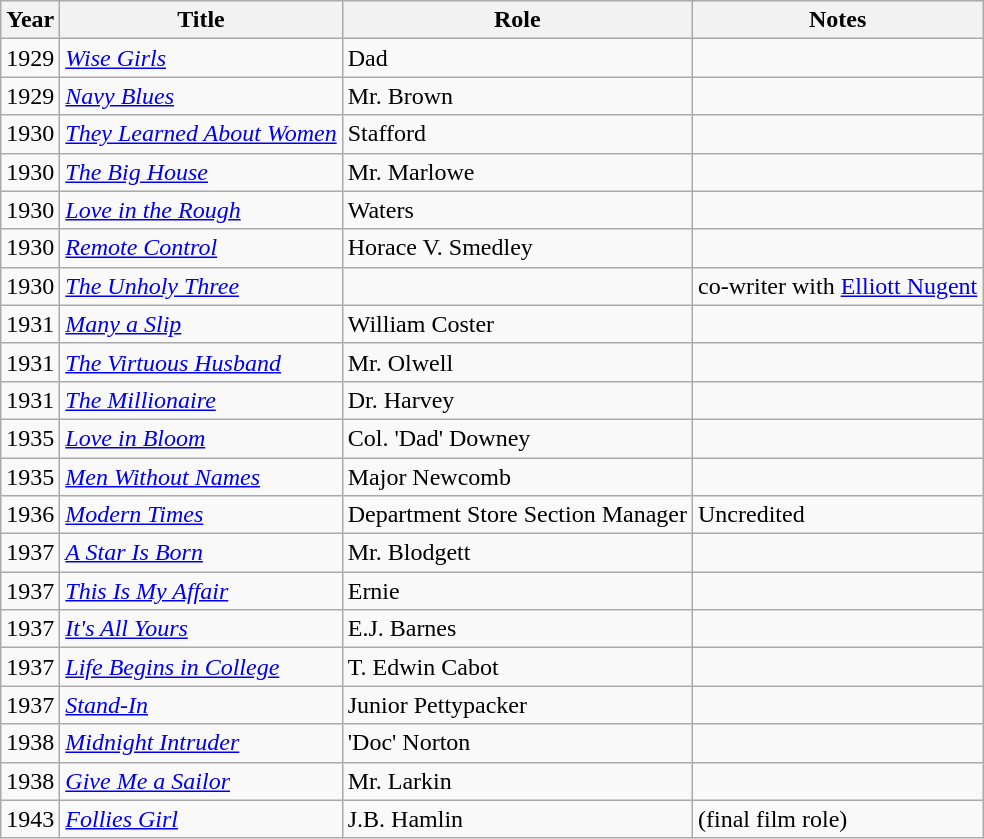<table class="wikitable">
<tr>
<th>Year</th>
<th>Title</th>
<th>Role</th>
<th>Notes</th>
</tr>
<tr>
<td>1929</td>
<td><em><a href='#'>Wise Girls</a></em></td>
<td>Dad</td>
<td></td>
</tr>
<tr>
<td>1929</td>
<td><em><a href='#'>Navy Blues</a></em></td>
<td>Mr. Brown</td>
<td></td>
</tr>
<tr>
<td>1930</td>
<td><em><a href='#'>They Learned About Women</a></em></td>
<td>Stafford</td>
<td></td>
</tr>
<tr>
<td>1930</td>
<td><em><a href='#'>The Big House</a></em></td>
<td>Mr. Marlowe</td>
<td></td>
</tr>
<tr>
<td>1930</td>
<td><em><a href='#'>Love in the Rough</a></em></td>
<td>Waters</td>
<td></td>
</tr>
<tr>
<td>1930</td>
<td><em><a href='#'>Remote Control</a></em></td>
<td>Horace V. Smedley</td>
<td></td>
</tr>
<tr>
<td>1930</td>
<td><em><a href='#'>The Unholy Three</a></em></td>
<td></td>
<td>co-writer with <a href='#'>Elliott Nugent</a></td>
</tr>
<tr>
<td>1931</td>
<td><em><a href='#'>Many a Slip</a></em></td>
<td>William Coster</td>
<td></td>
</tr>
<tr>
<td>1931</td>
<td><em><a href='#'>The Virtuous Husband</a></em></td>
<td>Mr. Olwell</td>
<td></td>
</tr>
<tr>
<td>1931</td>
<td><em><a href='#'>The Millionaire</a></em></td>
<td>Dr. Harvey</td>
<td></td>
</tr>
<tr>
<td>1935</td>
<td><em><a href='#'>Love in Bloom</a></em></td>
<td>Col. 'Dad' Downey</td>
<td></td>
</tr>
<tr>
<td>1935</td>
<td><em><a href='#'>Men Without Names</a></em></td>
<td>Major Newcomb</td>
<td></td>
</tr>
<tr>
<td>1936</td>
<td><em><a href='#'>Modern Times</a></em></td>
<td>Department Store Section Manager</td>
<td>Uncredited</td>
</tr>
<tr>
<td>1937</td>
<td><em><a href='#'>A Star Is Born</a></em></td>
<td>Mr. Blodgett</td>
<td></td>
</tr>
<tr>
<td>1937</td>
<td><em><a href='#'>This Is My Affair</a></em></td>
<td>Ernie</td>
<td></td>
</tr>
<tr>
<td>1937</td>
<td><em><a href='#'>It's All Yours</a></em></td>
<td>E.J. Barnes</td>
<td></td>
</tr>
<tr>
<td>1937</td>
<td><em><a href='#'>Life Begins in College</a></em></td>
<td>T. Edwin Cabot</td>
<td></td>
</tr>
<tr>
<td>1937</td>
<td><em><a href='#'>Stand-In</a></em></td>
<td>Junior Pettypacker</td>
<td></td>
</tr>
<tr>
<td>1938</td>
<td><em><a href='#'>Midnight Intruder</a></em></td>
<td>'Doc' Norton</td>
<td></td>
</tr>
<tr>
<td>1938</td>
<td><em><a href='#'>Give Me a Sailor</a></em></td>
<td>Mr. Larkin</td>
<td></td>
</tr>
<tr>
<td>1943</td>
<td><em><a href='#'>Follies Girl</a></em></td>
<td>J.B. Hamlin</td>
<td>(final film role)</td>
</tr>
</table>
